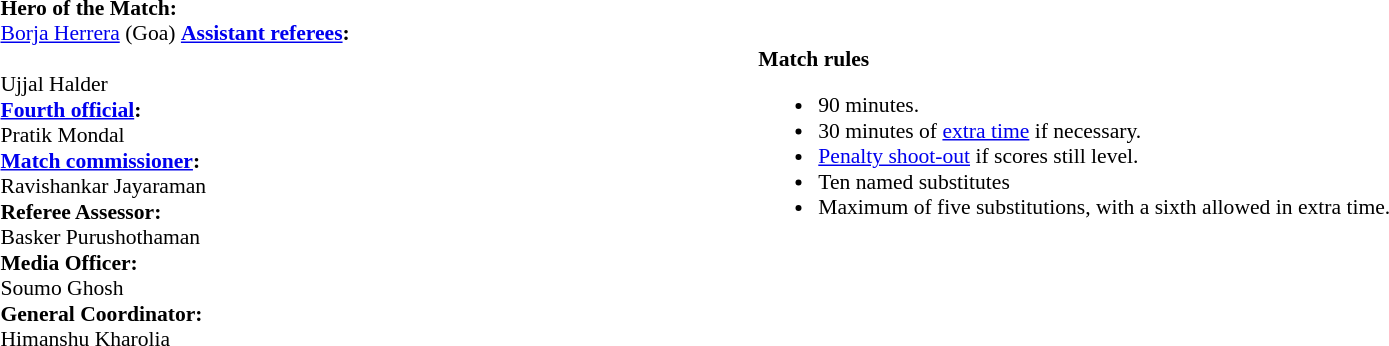<table width=100% style="font-size: 90%">
<tr>
<td><br><strong>Hero of the Match:</strong><br><a href='#'>Borja Herrera</a> (Goa)
<strong><a href='#'>Assistant referees</a>:</strong>
<br>
<br>Ujjal Halder 
<br><strong><a href='#'>Fourth official</a>:</strong>
<br>Pratik Mondal
<br><strong><a href='#'>Match commissioner</a>:</strong>
<br>Ravishankar Jayaraman
<br><strong>Referee Assessor:</strong>
<br>Basker Purushothaman
<br><strong>Media Officer:</strong>
<br>Soumo Ghosh
<br><strong>General Coordinator:</strong>
<br>Himanshu Kharolia</td>
<td style="width:60%; vertical-align:top;"><br><br><br><strong>Match rules</strong><ul><li>90 minutes.</li><li>30 minutes of <a href='#'>extra time</a> if necessary.</li><li><a href='#'>Penalty shoot-out</a> if scores still level.</li><li>Ten named substitutes</li><li>Maximum of five substitutions, with a sixth allowed in extra time.</li></ul></td>
</tr>
</table>
